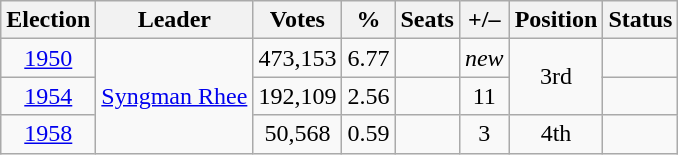<table class="wikitable" style="text-align:center">
<tr>
<th>Election</th>
<th>Leader</th>
<th>Votes</th>
<th>%</th>
<th>Seats</th>
<th>+/–</th>
<th>Position</th>
<th>Status</th>
</tr>
<tr>
<td><a href='#'>1950</a></td>
<td rowspan="3"><a href='#'>Syngman Rhee</a></td>
<td>473,153</td>
<td>6.77</td>
<td></td>
<td><em>new</em></td>
<td rowspan="2">3rd</td>
<td></td>
</tr>
<tr>
<td><a href='#'>1954</a></td>
<td>192,109</td>
<td>2.56</td>
<td></td>
<td> 11</td>
<td></td>
</tr>
<tr>
<td><a href='#'>1958</a></td>
<td>50,568</td>
<td>0.59</td>
<td></td>
<td> 3</td>
<td>4th</td>
<td></td>
</tr>
</table>
